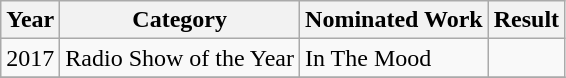<table class="wikitable">
<tr>
<th>Year</th>
<th>Category</th>
<th>Nominated Work</th>
<th>Result</th>
</tr>
<tr>
<td>2017</td>
<td>Radio Show of the Year</td>
<td>In The Mood</td>
<td></td>
</tr>
<tr>
</tr>
</table>
